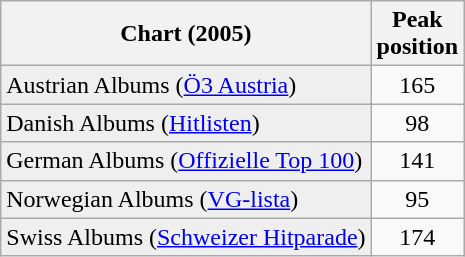<table class="wikitable sortable plainrowheaders">
<tr>
<th>Chart (2005)</th>
<th>Peak<br>position</th>
</tr>
<tr>
<td bgcolor="#efefef">Austrian Albums (<a href='#'>Ö3 Austria</a>)</td>
<td align="center">165</td>
</tr>
<tr>
<td bgcolor="#efefef">Danish Albums (<a href='#'>Hitlisten</a>)</td>
<td align="center">98</td>
</tr>
<tr>
<td bgcolor="#efefef">German Albums (<a href='#'>Offizielle Top 100</a>)</td>
<td align="center">141</td>
</tr>
<tr>
<td bgcolor="#efefef">Norwegian Albums (<a href='#'>VG-lista</a>)</td>
<td align="center">95</td>
</tr>
<tr>
<td bgcolor="#efefef">Swiss Albums (<a href='#'>Schweizer Hitparade</a>)</td>
<td align="center">174</td>
</tr>
</table>
